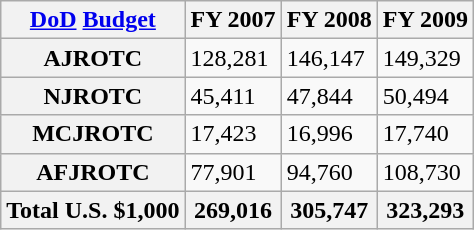<table class="wikitable">
<tr>
<th><a href='#'>DoD</a> <a href='#'>Budget</a></th>
<th>FY 2007</th>
<th>FY 2008</th>
<th>FY 2009</th>
</tr>
<tr>
<th>AJROTC</th>
<td>128,281</td>
<td>146,147</td>
<td>149,329</td>
</tr>
<tr>
<th>NJROTC</th>
<td>45,411</td>
<td>47,844</td>
<td>50,494</td>
</tr>
<tr>
<th>MCJROTC</th>
<td>17,423</td>
<td>16,996</td>
<td>17,740</td>
</tr>
<tr>
<th>AFJROTC</th>
<td>77,901</td>
<td>94,760</td>
<td>108,730</td>
</tr>
<tr>
<th>Total U.S. $1,000</th>
<th>269,016</th>
<th>305,747</th>
<th>323,293</th>
</tr>
</table>
